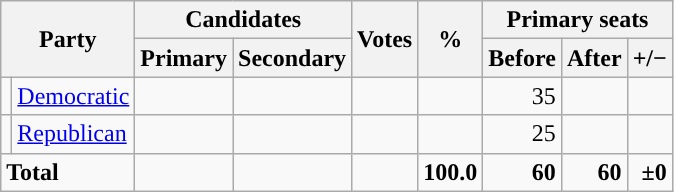<table class="wikitable">
<tr>
<th colspan="2" rowspan="2">Party</th>
<th colspan="2">Candidates</th>
<th rowspan="2">Votes</th>
<th rowspan="2">%</th>
<th colspan="3">Primary seats</th>
</tr>
<tr>
<th>Primary</th>
<th>Secondary</th>
<th>Before</th>
<th>After</th>
<th>+/−</th>
</tr>
<tr>
<td style="background-color:"></td>
<td><a href='#'>Democratic</a></td>
<td style="text-align:right;"></td>
<td style="text-align:right;"></td>
<td style="text-align:right;"></td>
<td style="text-align:right;"></td>
<td style="text-align:right;">35</td>
<td style="text-align:right;"></td>
<td style="text-align:right;"></td>
</tr>
<tr>
<td style="background-color:"></td>
<td><a href='#'>Republican</a></td>
<td style="text-align:right;"></td>
<td style="text-align:right;"></td>
<td style="text-align:right;"></td>
<td style="text-align:right;"></td>
<td style="text-align:right;">25</td>
<td style="text-align:right;"></td>
<td style="text-align:center;"></td>
</tr>
<tr>
<td colspan="2"><strong>Total</strong></td>
<td style="text-align:right;"></td>
<td style="text-align:right;"></td>
<td style="text-align:right;"></td>
<td style="text-align:right;"><strong>100.0</strong></td>
<td style="text-align:right;"><strong>60</strong></td>
<td style="text-align:right;"><strong>60</strong></td>
<td style="text-align:right;"><strong>±0</strong></td>
</tr>
</table>
